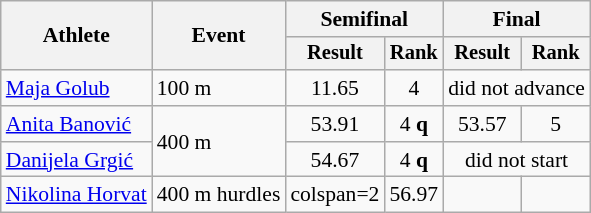<table class="wikitable" style="font-size:90%">
<tr>
<th rowspan="2">Athlete</th>
<th rowspan="2">Event</th>
<th colspan="2">Semifinal</th>
<th colspan="2">Final</th>
</tr>
<tr style="font-size:95%">
<th>Result</th>
<th>Rank</th>
<th>Result</th>
<th>Rank</th>
</tr>
<tr align=center>
<td align=left><a href='#'>Maja Golub</a></td>
<td align=left>100 m</td>
<td>11.65</td>
<td>4</td>
<td colspan=2>did not advance</td>
</tr>
<tr align=center>
<td align=left><a href='#'>Anita Banović</a></td>
<td align=left rowspan=2>400 m</td>
<td>53.91</td>
<td>4 <strong>q</strong></td>
<td>53.57</td>
<td>5</td>
</tr>
<tr align=center>
<td align=left><a href='#'>Danijela Grgić</a></td>
<td>54.67</td>
<td>4 <strong>q</strong></td>
<td colspan=2>did not start</td>
</tr>
<tr align=center>
<td align=left><a href='#'>Nikolina Horvat</a></td>
<td align=left>400 m hurdles</td>
<td>colspan=2 </td>
<td>56.97</td>
<td></td>
</tr>
</table>
